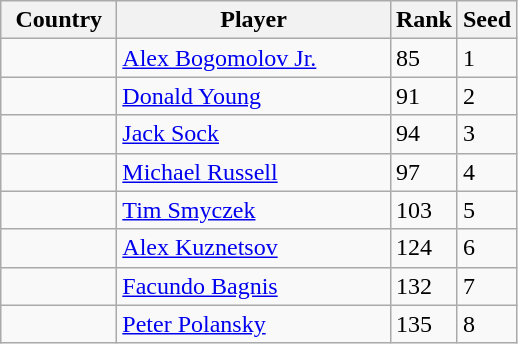<table class="sortable wikitable">
<tr>
<th width="70">Country</th>
<th width="175">Player</th>
<th>Rank</th>
<th>Seed</th>
</tr>
<tr>
<td></td>
<td><a href='#'>Alex Bogomolov Jr.</a></td>
<td>85</td>
<td>1</td>
</tr>
<tr>
<td></td>
<td><a href='#'>Donald Young</a></td>
<td>91</td>
<td>2</td>
</tr>
<tr>
<td></td>
<td><a href='#'>Jack Sock</a></td>
<td>94</td>
<td>3</td>
</tr>
<tr>
<td></td>
<td><a href='#'>Michael Russell</a></td>
<td>97</td>
<td>4</td>
</tr>
<tr>
<td></td>
<td><a href='#'>Tim Smyczek</a></td>
<td>103</td>
<td>5</td>
</tr>
<tr>
<td></td>
<td><a href='#'>Alex Kuznetsov</a></td>
<td>124</td>
<td>6</td>
</tr>
<tr>
<td></td>
<td><a href='#'>Facundo Bagnis</a></td>
<td>132</td>
<td>7</td>
</tr>
<tr>
<td></td>
<td><a href='#'>Peter Polansky</a></td>
<td>135</td>
<td>8</td>
</tr>
</table>
